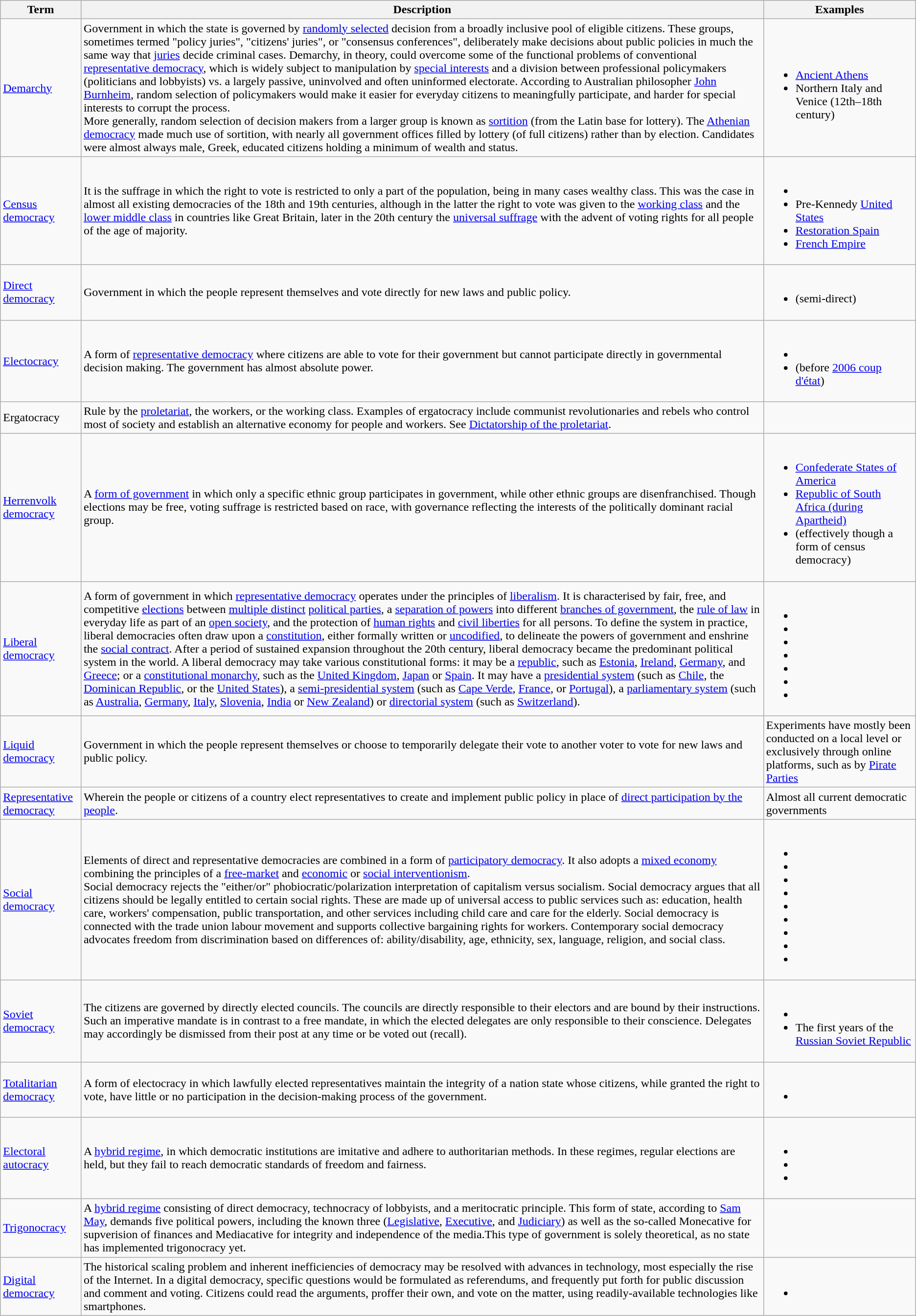<table class="wikitable">
<tr>
<th>Term</th>
<th>Description</th>
<th width=200pt>Examples</th>
</tr>
<tr>
<td><a href='#'>Demarchy</a></td>
<td>Government in which the state is governed by <a href='#'>randomly selected</a> decision from a broadly inclusive pool of eligible citizens. These groups, sometimes termed "policy juries", "citizens' juries", or "consensus conferences", deliberately make decisions about public policies in much the same way that <a href='#'>juries</a> decide criminal cases. Demarchy, in theory, could overcome some of the functional problems of conventional <a href='#'>representative democracy</a>, which is widely subject to manipulation by <a href='#'>special interests</a> and a division between professional policymakers (politicians and lobbyists) vs. a largely passive, uninvolved and often uninformed electorate. According to Australian philosopher <a href='#'>John Burnheim</a>, random selection of policymakers would make it easier for everyday citizens to meaningfully participate, and harder for special interests to corrupt the process.<br>More generally, random selection of decision makers from a larger group is known as <a href='#'>sortition</a> (from the Latin base for lottery). The <a href='#'>Athenian democracy</a> made much use of sortition, with nearly all government offices filled by lottery (of full citizens) rather than by election. Candidates were almost always male, Greek, educated citizens holding a minimum of wealth and status.</td>
<td><br><ul><li><a href='#'>Ancient Athens</a></li><li>Northern Italy and Venice (12th–18th century)</li></ul></td>
</tr>
<tr>
<td><a href='#'>Census democracy</a></td>
<td>It is the suffrage in which the right to vote is restricted to only a part of the population, being in many cases wealthy class. This was the case in almost all existing democracies of the 18th and 19th centuries, although in the latter the right to vote was given to the <a href='#'>working class</a> and the <a href='#'>lower middle class</a> in countries like Great Britain, later in the 20th century the <a href='#'>universal suffrage</a> with the advent of voting rights for all people of the age of majority.</td>
<td><br><ul><li></li><li> Pre-Kennedy <a href='#'>United States</a></li><li> <a href='#'>Restoration Spain</a></li><li> <a href='#'>French Empire</a></li></ul></td>
</tr>
<tr>
<td><a href='#'>Direct democracy</a></td>
<td>Government in which the people represent themselves and vote directly for new laws and public policy.</td>
<td><br><ul><li> (semi-direct)</li></ul></td>
</tr>
<tr>
<td><a href='#'>Electocracy</a></td>
<td>A form of <a href='#'>representative democracy</a> where citizens are able to vote for their government but cannot participate directly in governmental decision making. The government has almost absolute power.</td>
<td><br><ul><li></li><li> (before <a href='#'>2006 coup d'état</a>)</li></ul></td>
</tr>
<tr>
<td>Ergatocracy</td>
<td>Rule by the <a href='#'>proletariat</a>, the workers, or the working class. Examples of ergatocracy include communist revolutionaries and rebels who control most of society and establish an alternative economy for people and workers. See <a href='#'>Dictatorship of the proletariat</a>.</td>
</tr>
<tr>
<td><a href='#'>Herrenvolk democracy</a></td>
<td>A <a href='#'>form of government</a> in which only a specific ethnic group participates in government, while other ethnic groups are disenfranchised. Though elections may be free, voting suffrage is restricted based on race, with governance reflecting the interests of the politically dominant racial group.</td>
<td><br><ul><li> <a href='#'>Confederate States of America</a></li><li> <a href='#'>Republic of South Africa (during Apartheid)</a></li><li> (effectively though a form of census democracy)</li></ul></td>
</tr>
<tr>
<td><a href='#'>Liberal democracy</a></td>
<td>A form of government in which <a href='#'>representative democracy</a> operates under the principles of <a href='#'>liberalism</a>. It is characterised by fair, free, and competitive <a href='#'>elections</a> between <a href='#'>multiple distinct</a> <a href='#'>political parties</a>, a <a href='#'>separation of powers</a> into different <a href='#'>branches of government</a>, the <a href='#'>rule of law</a> in everyday life as part of an <a href='#'>open society</a>, and the protection of <a href='#'>human rights</a> and <a href='#'>civil liberties</a> for all persons. To define the system in practice, liberal democracies often draw upon a <a href='#'>constitution</a>, either formally written or <a href='#'>uncodified</a>, to delineate the powers of government and enshrine the <a href='#'>social contract</a>. After a period of sustained expansion throughout the 20th century, liberal democracy became the predominant political system in the world. A liberal democracy may take various constitutional forms: it may be a <a href='#'>republic</a>, such as <a href='#'>Estonia</a>, <a href='#'>Ireland</a>, <a href='#'>Germany</a>, and <a href='#'>Greece</a>; or a <a href='#'>constitutional monarchy</a>, such as the <a href='#'>United Kingdom</a>, <a href='#'>Japan</a> or <a href='#'>Spain</a>. It may have a <a href='#'>presidential system</a> (such as <a href='#'>Chile</a>, the <a href='#'>Dominican Republic</a>, or the <a href='#'>United States</a>), a <a href='#'>semi-presidential system</a> (such as <a href='#'>Cape Verde</a>, <a href='#'>France</a>, or <a href='#'>Portugal</a>), a <a href='#'>parliamentary system</a> (such as <a href='#'>Australia</a>, <a href='#'>Germany</a>, <a href='#'>Italy</a>, <a href='#'>Slovenia</a>, <a href='#'>India</a> or <a href='#'>New Zealand</a>) or <a href='#'>directorial system</a> (such as <a href='#'>Switzerland</a>).</td>
<td><br><ul><li></li><li></li><li></li><li></li><li></li><li></li><li></li></ul></td>
</tr>
<tr>
<td><a href='#'>Liquid democracy</a></td>
<td>Government in which the people represent themselves or choose to temporarily delegate their vote to another voter to vote for new laws and public policy.</td>
<td>Experiments have mostly been conducted on a local level or exclusively through online platforms, such as by <a href='#'>Pirate Parties</a></td>
</tr>
<tr>
<td><a href='#'>Representative democracy</a></td>
<td>Wherein the people or citizens of a country elect representatives to create and implement public policy in place of <a href='#'>direct participation by the people</a>.</td>
<td>Almost all current democratic governments</td>
</tr>
<tr>
<td><a href='#'>Social democracy</a></td>
<td>Elements of direct and representative democracies are combined in a form of <a href='#'>participatory democracy</a>. It also adopts a <a href='#'>mixed economy</a> combining the principles of a <a href='#'>free-market</a> and <a href='#'>economic</a> or <a href='#'>social interventionism</a>.<br>Social democracy rejects the "either/or" phobiocratic/polarization interpretation of capitalism versus socialism. Social democracy argues that all citizens should be legally entitled to certain social rights. These are made up of universal access to public services such as: education, health care, workers' compensation, public transportation, and other services including child care and care for the elderly. Social democracy is connected with the trade union labour movement and supports collective bargaining rights for workers. Contemporary social democracy advocates freedom from discrimination based on differences of: ability/disability, age, ethnicity, sex, language, religion, and social class.</td>
<td><br><ul><li></li><li></li><li></li><li></li><li></li><li></li><li></li><li></li><li></li></ul></td>
</tr>
<tr>
<td><a href='#'>Soviet democracy</a></td>
<td>The citizens are governed by directly elected councils. The councils are directly responsible to their electors and are bound by their instructions. Such an imperative mandate is in contrast to a free mandate, in which the elected delegates are only responsible to their conscience. Delegates may accordingly be dismissed from their post at any time or be voted out (recall).</td>
<td><br><ul><li></li><li> The first years of the <a href='#'>Russian Soviet Republic</a></li></ul></td>
</tr>
<tr>
<td><a href='#'>Totalitarian democracy</a></td>
<td>A form of electocracy in which lawfully elected representatives maintain the integrity of a nation state whose citizens, while granted the right to vote, have little or no participation in the decision-making process of the government.</td>
<td><br><ul><li></li></ul></td>
</tr>
<tr>
<td><a href='#'>Electoral autocracy</a></td>
<td>A <a href='#'>hybrid regime</a>, in which democratic institutions are imitative and adhere to authoritarian methods. In these regimes, regular elections are held, but they fail to reach democratic standards of freedom and fairness.</td>
<td><br><ul><li></li><li></li><li></li></ul></td>
</tr>
<tr>
<td><a href='#'>Trigonocracy</a></td>
<td>A <a href='#'>hybrid regime</a> consisting of direct democracy, technocracy of lobbyists, and a meritocratic principle. This form of state, according to <a href='#'>Sam May</a>, demands five political powers, including the known three (<a href='#'>Legislative</a>, <a href='#'>Executive</a>, and <a href='#'>Judiciary</a>) as well as the so-called Monecative for supverision of finances and Mediacative for integrity and independence of the media.This type of government is solely theoretical, as no state has implemented trigonocracy yet.</td>
</tr>
<tr>
<td><a href='#'>Digital democracy</a></td>
<td>The historical scaling problem and inherent inefficiencies of democracy may be resolved with advances in technology, most especially the rise of the Internet. In a digital democracy, specific questions would be formulated as referendums, and frequently put forth for public discussion and comment and voting. Citizens could read the arguments, proffer their own, and vote on the matter, using readily-available technologies like smartphones.</td>
<td><br><ul><li></li></ul></td>
</tr>
</table>
